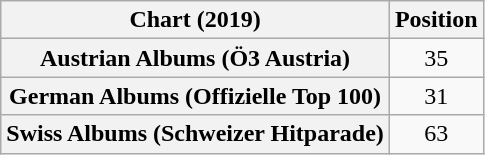<table class="wikitable sortable plainrowheaders" style="text-align:center">
<tr>
<th scope="col">Chart (2019)</th>
<th scope="col">Position</th>
</tr>
<tr>
<th scope="row">Austrian Albums (Ö3 Austria)</th>
<td>35</td>
</tr>
<tr>
<th scope="row">German Albums (Offizielle Top 100)</th>
<td>31</td>
</tr>
<tr>
<th scope="row">Swiss Albums (Schweizer Hitparade)</th>
<td>63</td>
</tr>
</table>
